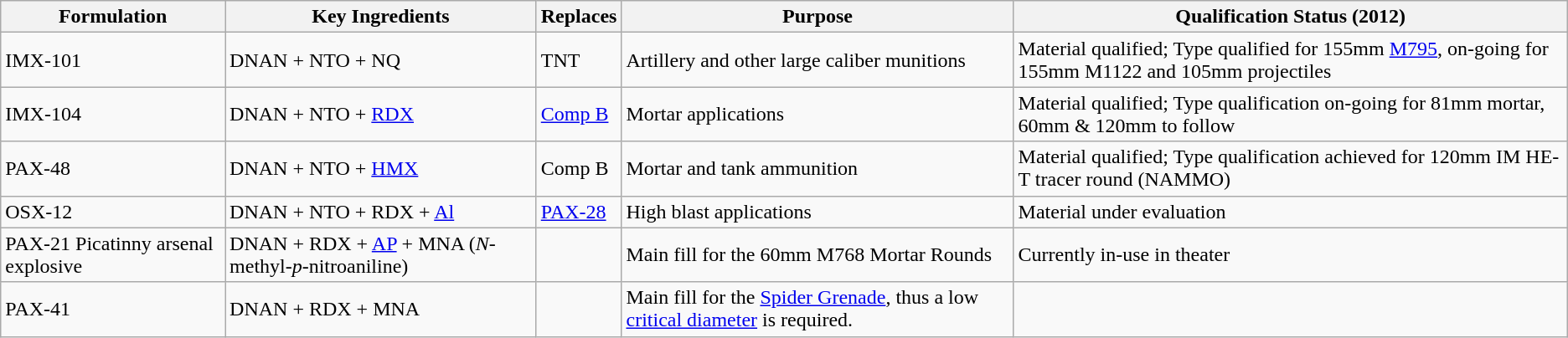<table class="wikitable">
<tr>
<th>Formulation</th>
<th>Key Ingredients</th>
<th>Replaces</th>
<th>Purpose</th>
<th>Qualification Status (2012)</th>
</tr>
<tr>
<td>IMX-101</td>
<td>DNAN + NTO + NQ</td>
<td>TNT</td>
<td>Artillery and other large caliber munitions</td>
<td>Material qualified; Type qualified for 155mm <a href='#'>M795</a>, on-going for 155mm M1122 and 105mm projectiles</td>
</tr>
<tr>
<td>IMX-104</td>
<td>DNAN + NTO + <a href='#'>RDX</a></td>
<td><a href='#'>Comp B</a></td>
<td>Mortar applications</td>
<td>Material qualified; Type qualification on-going for 81mm mortar, 60mm & 120mm to follow</td>
</tr>
<tr>
<td>PAX-48</td>
<td>DNAN + NTO + <a href='#'>HMX</a></td>
<td>Comp B</td>
<td>Mortar and tank ammunition</td>
<td>Material qualified; Type qualification achieved for 120mm IM HE-T tracer round (NAMMO)</td>
</tr>
<tr>
<td>OSX-12</td>
<td>DNAN + NTO + RDX + <a href='#'>Al</a></td>
<td><a href='#'>PAX-28</a></td>
<td>High blast applications</td>
<td>Material under evaluation</td>
</tr>
<tr>
<td>PAX-21 Picatinny arsenal explosive</td>
<td>DNAN + RDX + <a href='#'>AP</a> + MNA (<em>N</em>-methyl-<em>p</em>-nitroaniline)</td>
<td></td>
<td>Main fill for the 60mm M768 Mortar Rounds</td>
<td>Currently in-use in theater</td>
</tr>
<tr>
<td>PAX-41</td>
<td>DNAN + RDX + MNA</td>
<td></td>
<td>Main fill for the <a href='#'>Spider Grenade</a>, thus a low <a href='#'>critical diameter</a> is required.</td>
<td></td>
</tr>
</table>
